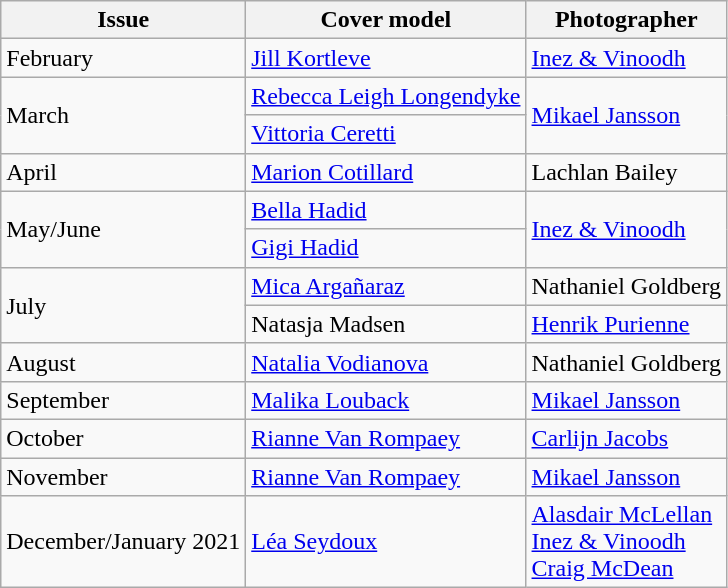<table class="sortable wikitable">
<tr>
<th>Issue</th>
<th>Cover model</th>
<th>Photographer</th>
</tr>
<tr>
<td>February</td>
<td><a href='#'>Jill Kortleve</a></td>
<td><a href='#'>Inez & Vinoodh</a></td>
</tr>
<tr>
<td rowspan="2">March</td>
<td><a href='#'>Rebecca Leigh Longendyke</a></td>
<td rowspan="2"><a href='#'>Mikael Jansson</a></td>
</tr>
<tr>
<td><a href='#'>Vittoria Ceretti</a></td>
</tr>
<tr>
<td>April</td>
<td><a href='#'>Marion Cotillard</a></td>
<td Lachlan Bailey>Lachlan Bailey</td>
</tr>
<tr>
<td rowspan="2">May/June</td>
<td><a href='#'>Bella Hadid</a></td>
<td rowspan="2"><a href='#'>Inez & Vinoodh</a></td>
</tr>
<tr>
<td><a href='#'>Gigi Hadid</a></td>
</tr>
<tr>
<td rowspan="2">July</td>
<td><a href='#'>Mica Argañaraz</a></td>
<td>Nathaniel Goldberg</td>
</tr>
<tr>
<td>Natasja Madsen</td>
<td><a href='#'>Henrik Purienne</a></td>
</tr>
<tr>
<td>August</td>
<td><a href='#'>Natalia Vodianova</a></td>
<td>Nathaniel Goldberg</td>
</tr>
<tr>
<td>September</td>
<td><a href='#'>Malika Louback</a></td>
<td><a href='#'>Mikael Jansson</a></td>
</tr>
<tr>
<td>October</td>
<td><a href='#'>Rianne Van Rompaey</a></td>
<td><a href='#'>Carlijn Jacobs</a></td>
</tr>
<tr>
<td>November</td>
<td><a href='#'>Rianne Van Rompaey</a></td>
<td><a href='#'>Mikael Jansson</a></td>
</tr>
<tr>
<td>December/January 2021</td>
<td><a href='#'>Léa Seydoux</a></td>
<td><a href='#'>Alasdair McLellan</a> <br> <a href='#'>Inez & Vinoodh</a> <br> <a href='#'>Craig McDean</a></td>
</tr>
</table>
